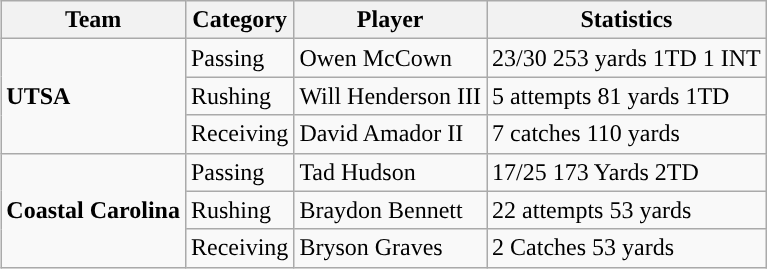<table class="wikitable" style="float: right;">
<tr>
<th>Team</th>
<th>Category</th>
<th>Player</th>
<th>Statistics</th>
</tr>
<tr>
<td rowspan=3><strong>UTSA</strong></td>
<td>Passing</td>
<td>Owen McCown</td>
<td>23/30 253 yards 1TD 1 INT</td>
</tr>
<tr>
<td>Rushing</td>
<td>Will Henderson III</td>
<td>5 attempts 81 yards 1TD</td>
</tr>
<tr>
<td>Receiving</td>
<td>David Amador II</td>
<td>7 catches 110 yards</td>
</tr>
<tr>
<td rowspan=3><strong>Coastal Carolina</strong></td>
<td>Passing</td>
<td>Tad Hudson</td>
<td>17/25 173 Yards 2TD</td>
</tr>
<tr>
<td>Rushing</td>
<td>Braydon Bennett</td>
<td>22 attempts 53 yards</td>
</tr>
<tr>
<td>Receiving</td>
<td>Bryson Graves</td>
<td>2 Catches 53 yards</td>
</tr>
</table>
